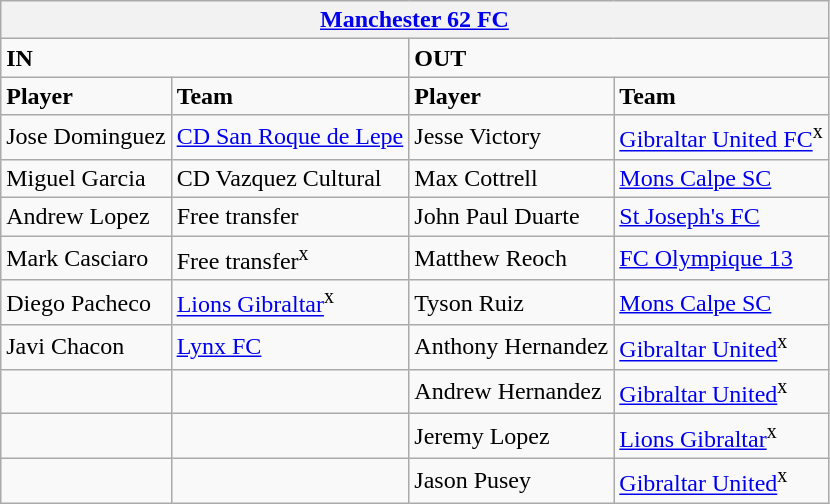<table class="wikitable">
<tr>
<th colspan="4"><a href='#'>Manchester 62 FC</a></th>
</tr>
<tr>
<td colspan="2"><strong>IN</strong></td>
<td colspan="2"><strong>OUT</strong></td>
</tr>
<tr>
<td><strong>Player</strong></td>
<td><strong>Team</strong></td>
<td><strong>Player</strong></td>
<td><strong>Team</strong></td>
</tr>
<tr>
<td>Jose Dominguez</td>
<td><a href='#'>CD San Roque de Lepe</a></td>
<td>Jesse Victory</td>
<td><a href='#'>Gibraltar United FC</a><sup>x</sup></td>
</tr>
<tr>
<td>Miguel Garcia</td>
<td>CD Vazquez Cultural</td>
<td>Max Cottrell</td>
<td><a href='#'>Mons Calpe SC</a></td>
</tr>
<tr>
<td>Andrew Lopez</td>
<td>Free transfer</td>
<td>John Paul Duarte</td>
<td><a href='#'>St Joseph's FC</a></td>
</tr>
<tr>
<td>Mark Casciaro</td>
<td>Free transfer<sup>x</sup></td>
<td>Matthew Reoch</td>
<td><a href='#'>FC Olympique 13</a></td>
</tr>
<tr>
<td>Diego Pacheco</td>
<td><a href='#'>Lions Gibraltar</a><sup>x</sup></td>
<td>Tyson Ruiz</td>
<td><a href='#'>Mons Calpe SC</a></td>
</tr>
<tr>
<td>Javi Chacon</td>
<td><a href='#'>Lynx FC</a></td>
<td>Anthony Hernandez</td>
<td><a href='#'>Gibraltar United</a><sup>x</sup></td>
</tr>
<tr>
<td></td>
<td></td>
<td>Andrew Hernandez</td>
<td><a href='#'>Gibraltar United</a><sup>x</sup></td>
</tr>
<tr>
<td></td>
<td></td>
<td>Jeremy Lopez</td>
<td><a href='#'>Lions Gibraltar</a><sup>x</sup></td>
</tr>
<tr>
<td></td>
<td></td>
<td>Jason Pusey</td>
<td><a href='#'>Gibraltar United</a><sup>x</sup></td>
</tr>
</table>
